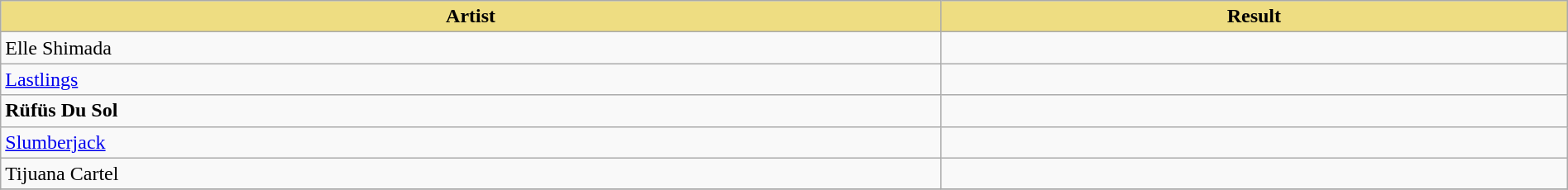<table class="wikitable" width=100%>
<tr>
<th style="width:15%;background:#EEDD82;">Artist</th>
<th style="width:10%;background:#EEDD82;">Result</th>
</tr>
<tr>
<td>Elle Shimada</td>
<td></td>
</tr>
<tr>
<td><a href='#'>Lastlings</a></td>
<td></td>
</tr>
<tr>
<td><strong>Rüfüs Du Sol</strong></td>
<td></td>
</tr>
<tr>
<td><a href='#'>Slumberjack</a></td>
<td></td>
</tr>
<tr>
<td>Tijuana Cartel</td>
<td></td>
</tr>
<tr>
</tr>
</table>
